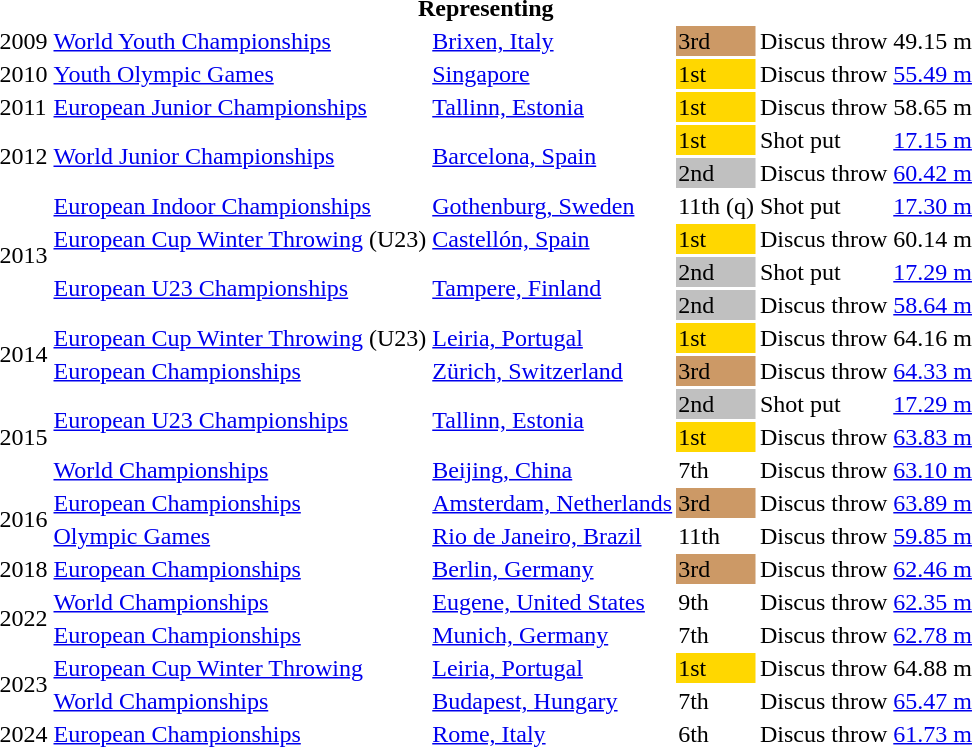<table>
<tr>
<th colspan="6">Representing </th>
</tr>
<tr>
<td>2009</td>
<td><a href='#'>World Youth Championships</a></td>
<td><a href='#'>Brixen, Italy</a></td>
<td bgcolor=cc9966>3rd</td>
<td>Discus throw</td>
<td>49.15 m</td>
</tr>
<tr>
<td>2010</td>
<td><a href='#'>Youth Olympic Games</a></td>
<td><a href='#'>Singapore</a></td>
<td bgcolor=gold>1st</td>
<td>Discus throw</td>
<td><a href='#'>55.49 m</a></td>
</tr>
<tr>
<td>2011</td>
<td><a href='#'>European Junior Championships</a></td>
<td><a href='#'>Tallinn, Estonia</a></td>
<td bgcolor=gold>1st</td>
<td>Discus throw</td>
<td>58.65 m</td>
</tr>
<tr>
<td rowspan=2>2012</td>
<td rowspan=2><a href='#'>World Junior Championships</a></td>
<td rowspan=2><a href='#'>Barcelona, Spain</a></td>
<td bgcolor=gold>1st</td>
<td>Shot put</td>
<td><a href='#'>17.15 m</a></td>
</tr>
<tr>
<td bgcolor=silver>2nd</td>
<td>Discus throw</td>
<td><a href='#'>60.42 m</a></td>
</tr>
<tr>
<td rowspan=4>2013</td>
<td><a href='#'>European Indoor Championships</a></td>
<td><a href='#'>Gothenburg, Sweden</a></td>
<td>11th (q)</td>
<td>Shot put</td>
<td><a href='#'>17.30 m</a></td>
</tr>
<tr>
<td><a href='#'>European Cup Winter Throwing</a> (U23)</td>
<td><a href='#'>Castellón, Spain</a></td>
<td bgcolor=gold>1st</td>
<td>Discus throw</td>
<td>60.14 m</td>
</tr>
<tr>
<td rowspan=2><a href='#'>European U23 Championships</a></td>
<td rowspan=2><a href='#'>Tampere, Finland</a></td>
<td bgcolor=silver>2nd</td>
<td>Shot put</td>
<td><a href='#'>17.29 m</a></td>
</tr>
<tr>
<td bgcolor=silver>2nd</td>
<td>Discus throw</td>
<td><a href='#'>58.64 m</a></td>
</tr>
<tr>
<td rowspan=2>2014</td>
<td><a href='#'>European Cup Winter Throwing</a> (U23)</td>
<td><a href='#'>Leiria, Portugal</a></td>
<td bgcolor=gold>1st</td>
<td>Discus throw</td>
<td>64.16 m</td>
</tr>
<tr>
<td><a href='#'>European Championships</a></td>
<td><a href='#'>Zürich, Switzerland</a></td>
<td bgcolor=cc9966>3rd</td>
<td>Discus throw</td>
<td><a href='#'>64.33 m</a></td>
</tr>
<tr>
<td rowspan=3>2015</td>
<td rowspan=2><a href='#'>European U23 Championships</a></td>
<td rowspan=2><a href='#'>Tallinn, Estonia</a></td>
<td bgcolor=silver>2nd</td>
<td>Shot put</td>
<td><a href='#'>17.29 m</a></td>
</tr>
<tr>
<td bgcolor=gold>1st</td>
<td>Discus throw</td>
<td><a href='#'>63.83 m</a></td>
</tr>
<tr>
<td><a href='#'>World Championships</a></td>
<td><a href='#'>Beijing, China</a></td>
<td>7th</td>
<td>Discus throw</td>
<td><a href='#'>63.10 m</a></td>
</tr>
<tr>
<td rowspan=2>2016</td>
<td><a href='#'>European Championships</a></td>
<td><a href='#'>Amsterdam, Netherlands</a></td>
<td bgcolor=cc9966>3rd</td>
<td>Discus throw</td>
<td><a href='#'>63.89 m</a></td>
</tr>
<tr>
<td><a href='#'>Olympic Games</a></td>
<td><a href='#'>Rio de Janeiro, Brazil</a></td>
<td>11th</td>
<td>Discus throw</td>
<td><a href='#'>59.85 m</a></td>
</tr>
<tr>
<td>2018</td>
<td><a href='#'>European Championships</a></td>
<td><a href='#'>Berlin, Germany</a></td>
<td bgcolor=cc9966>3rd</td>
<td>Discus throw</td>
<td><a href='#'>62.46 m</a></td>
</tr>
<tr>
<td rowspan=2>2022</td>
<td><a href='#'>World Championships</a></td>
<td><a href='#'>Eugene, United States</a></td>
<td>9th</td>
<td>Discus throw</td>
<td><a href='#'>62.35 m</a></td>
</tr>
<tr>
<td><a href='#'>European Championships</a></td>
<td><a href='#'>Munich, Germany</a></td>
<td>7th</td>
<td>Discus throw</td>
<td><a href='#'>62.78 m</a></td>
</tr>
<tr>
<td rowspan=2>2023</td>
<td><a href='#'>European Cup Winter Throwing</a></td>
<td><a href='#'>Leiria, Portugal</a></td>
<td bgcolor=gold>1st</td>
<td>Discus throw</td>
<td>64.88 m</td>
</tr>
<tr>
<td><a href='#'>World Championships</a></td>
<td><a href='#'>Budapest, Hungary</a></td>
<td>7th</td>
<td>Discus throw</td>
<td><a href='#'>65.47 m</a></td>
</tr>
<tr>
<td>2024</td>
<td><a href='#'>European Championships</a></td>
<td><a href='#'>Rome, Italy</a></td>
<td>6th</td>
<td>Discus throw</td>
<td><a href='#'>61.73 m</a></td>
</tr>
</table>
